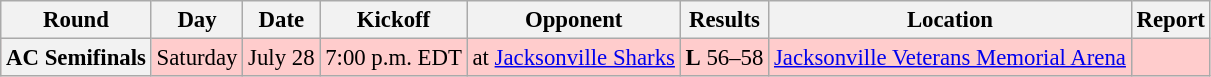<table class="wikitable" style="font-size: 95%;">
<tr>
<th>Round</th>
<th>Day</th>
<th>Date</th>
<th>Kickoff</th>
<th>Opponent</th>
<th>Results</th>
<th>Location</th>
<th>Report</th>
</tr>
<tr style="background:#fcc">
<th align="center">AC Semifinals</th>
<td align="center">Saturday</td>
<td align="center">July 28</td>
<td align="center">7:00 p.m. EDT</td>
<td align="center">at <a href='#'>Jacksonville Sharks</a></td>
<td align="center"><strong>L</strong> 56–58</td>
<td align="center"><a href='#'>Jacksonville Veterans Memorial Arena</a></td>
<td align="center"></td>
</tr>
</table>
